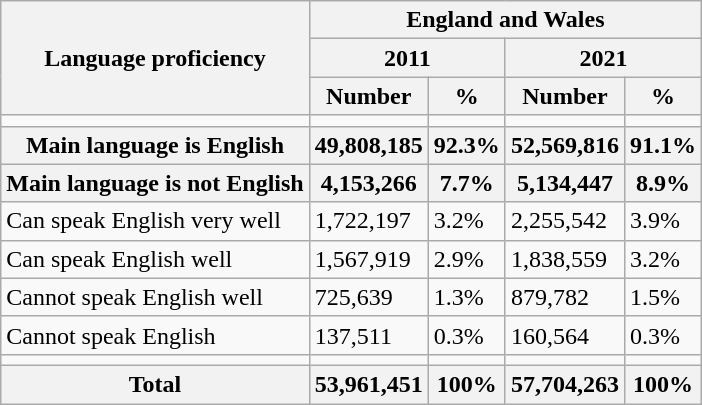<table class="wikitable">
<tr>
<th rowspan="3">Language proficiency</th>
<th colspan="4">England and Wales</th>
</tr>
<tr>
<th colspan="2">2011</th>
<th colspan="2">2021</th>
</tr>
<tr>
<th>Number</th>
<th>%</th>
<th>Number</th>
<th>%</th>
</tr>
<tr>
<td></td>
<td></td>
<td></td>
<td></td>
<td></td>
</tr>
<tr>
<th>Main language is English</th>
<th>49,808,185</th>
<th>92.3%</th>
<th>52,569,816</th>
<th>91.1%</th>
</tr>
<tr>
<th>Main language is not English</th>
<th>4,153,266</th>
<th>7.7%</th>
<th>5,134,447</th>
<th>8.9%</th>
</tr>
<tr>
<td>Can speak English very well</td>
<td>1,722,197</td>
<td>3.2%</td>
<td>2,255,542</td>
<td>3.9%</td>
</tr>
<tr>
<td>Can speak English well</td>
<td>1,567,919</td>
<td>2.9%</td>
<td>1,838,559</td>
<td>3.2%</td>
</tr>
<tr>
<td>Cannot speak English well</td>
<td>725,639</td>
<td>1.3%</td>
<td>879,782</td>
<td>1.5%</td>
</tr>
<tr>
<td>Cannot speak English</td>
<td>137,511</td>
<td>0.3%</td>
<td>160,564</td>
<td>0.3%</td>
</tr>
<tr>
<td></td>
<td></td>
<td></td>
<td></td>
<td></td>
</tr>
<tr>
<th>Total</th>
<th>53,961,451</th>
<th>100%</th>
<th>57,704,263</th>
<th>100%</th>
</tr>
</table>
